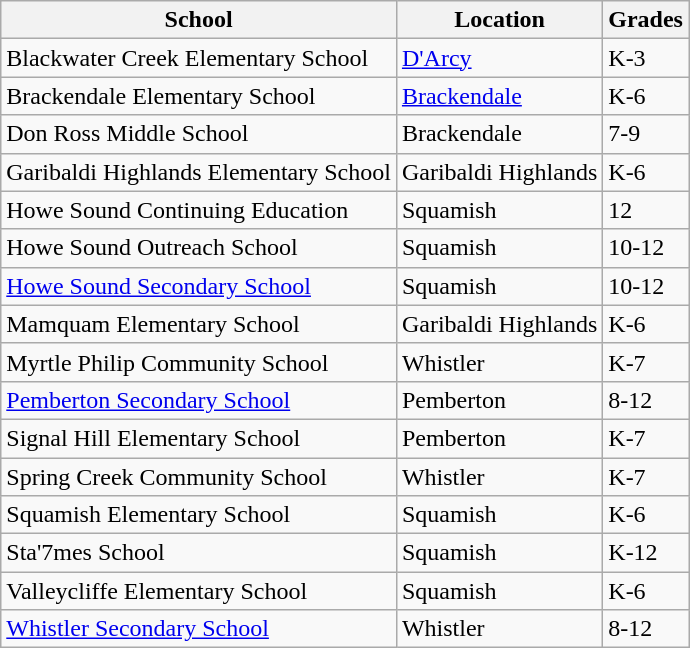<table class="wikitable">
<tr>
<th>School</th>
<th>Location</th>
<th>Grades</th>
</tr>
<tr>
<td>Blackwater Creek Elementary School</td>
<td><a href='#'>D'Arcy</a></td>
<td>K-3</td>
</tr>
<tr>
<td>Brackendale Elementary School</td>
<td><a href='#'>Brackendale</a></td>
<td>K-6</td>
</tr>
<tr>
<td>Don Ross Middle School</td>
<td>Brackendale</td>
<td>7-9</td>
</tr>
<tr>
<td>Garibaldi Highlands Elementary School</td>
<td>Garibaldi Highlands</td>
<td>K-6</td>
</tr>
<tr>
<td>Howe Sound Continuing Education</td>
<td>Squamish</td>
<td>12</td>
</tr>
<tr>
<td>Howe Sound Outreach School</td>
<td>Squamish</td>
<td>10-12</td>
</tr>
<tr>
<td><a href='#'>Howe Sound Secondary School</a></td>
<td>Squamish</td>
<td>10-12</td>
</tr>
<tr>
<td>Mamquam Elementary School</td>
<td>Garibaldi Highlands</td>
<td>K-6</td>
</tr>
<tr>
<td>Myrtle Philip Community School</td>
<td>Whistler</td>
<td>K-7</td>
</tr>
<tr>
<td><a href='#'>Pemberton Secondary School</a></td>
<td>Pemberton</td>
<td>8-12</td>
</tr>
<tr>
<td>Signal Hill Elementary School</td>
<td>Pemberton</td>
<td>K-7</td>
</tr>
<tr>
<td>Spring Creek Community School</td>
<td>Whistler</td>
<td>K-7</td>
</tr>
<tr>
<td>Squamish Elementary School</td>
<td>Squamish</td>
<td>K-6</td>
</tr>
<tr>
<td>Sta'7mes School</td>
<td>Squamish</td>
<td>K-12</td>
</tr>
<tr>
<td>Valleycliffe Elementary School</td>
<td>Squamish</td>
<td>K-6</td>
</tr>
<tr>
<td><a href='#'>Whistler Secondary School</a></td>
<td>Whistler</td>
<td>8-12</td>
</tr>
</table>
